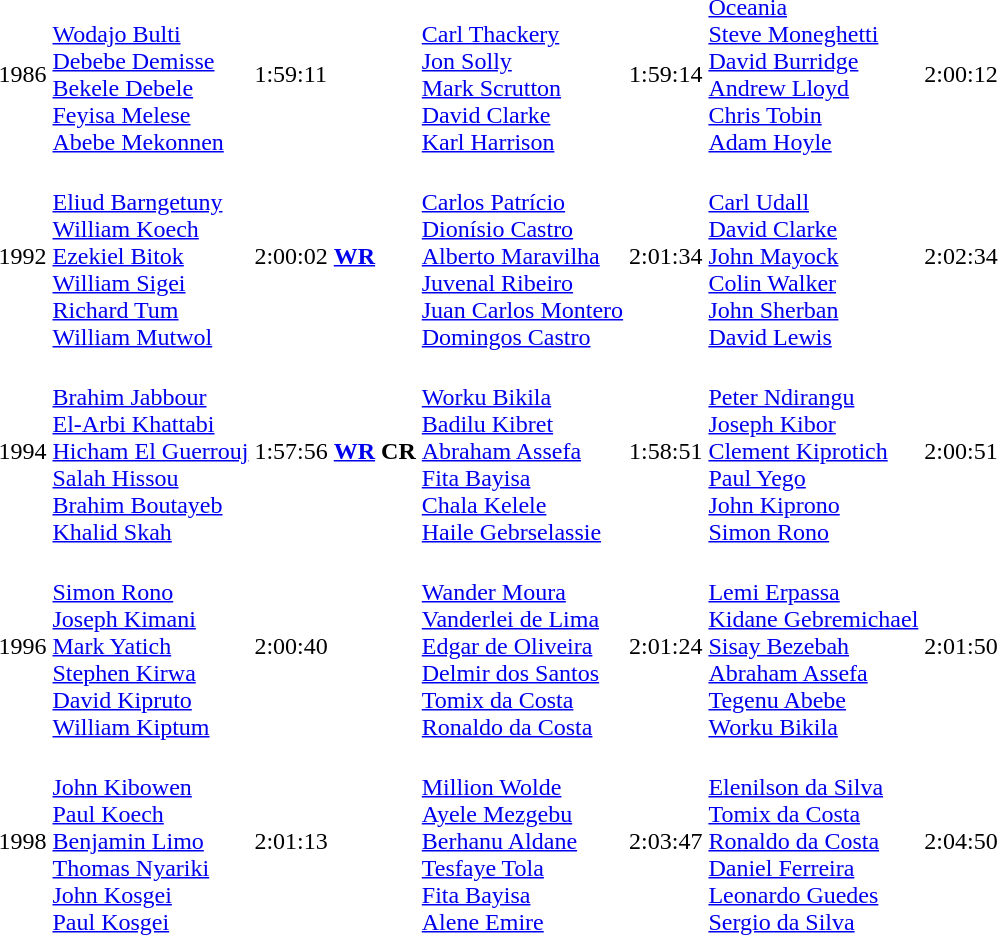<table>
<tr>
<td>1986</td>
<td><br><a href='#'>Wodajo Bulti</a><br><a href='#'>Debebe Demisse</a><br><a href='#'>Bekele Debele</a><br><a href='#'>Feyisa Melese</a><br><a href='#'>Abebe Mekonnen</a></td>
<td>1:59:11</td>
<td><br><a href='#'>Carl Thackery</a><br><a href='#'>Jon Solly</a><br><a href='#'>Mark Scrutton</a><br><a href='#'>David Clarke</a><br><a href='#'>Karl Harrison</a><br></td>
<td>1:59:14</td>
<td><a href='#'>Oceania</a><br><a href='#'>Steve Moneghetti</a><br><a href='#'>David Burridge</a><br><a href='#'>Andrew Lloyd</a><br><a href='#'>Chris Tobin</a><br><a href='#'>Adam Hoyle</a></td>
<td>2:00:12</td>
</tr>
<tr>
<td>1992</td>
<td><br><a href='#'>Eliud Barngetuny</a><br><a href='#'>William Koech</a><br><a href='#'>Ezekiel Bitok</a><br><a href='#'>William Sigei</a><br><a href='#'>Richard Tum</a><br><a href='#'>William Mutwol</a></td>
<td>2:00:02 <strong><a href='#'>WR</a></strong></td>
<td><br><a href='#'>Carlos Patrício</a><br><a href='#'>Dionísio Castro</a><br><a href='#'>Alberto Maravilha</a><br><a href='#'>Juvenal Ribeiro</a><br><a href='#'>Juan Carlos Montero</a><br><a href='#'>Domingos Castro</a></td>
<td>2:01:34</td>
<td><br><a href='#'>Carl Udall</a><br><a href='#'>David Clarke</a><br><a href='#'>John Mayock</a><br><a href='#'>Colin Walker</a><br><a href='#'>John Sherban</a><br><a href='#'>David Lewis</a></td>
<td>2:02:34</td>
</tr>
<tr>
<td>1994</td>
<td><br><a href='#'>Brahim Jabbour</a><br><a href='#'>El-Arbi Khattabi</a><br><a href='#'>Hicham El Guerrouj</a><br><a href='#'>Salah Hissou</a><br><a href='#'>Brahim Boutayeb</a><br><a href='#'>Khalid Skah</a></td>
<td>1:57:56 <strong><a href='#'>WR</a> CR</strong></td>
<td><br><a href='#'>Worku Bikila</a><br><a href='#'>Badilu Kibret</a><br><a href='#'>Abraham Assefa</a><br><a href='#'>Fita Bayisa</a><br><a href='#'>Chala Kelele</a><br><a href='#'>Haile Gebrselassie</a></td>
<td>1:58:51</td>
<td><br><a href='#'>Peter Ndirangu</a><br><a href='#'>Joseph Kibor</a><br><a href='#'>Clement Kiprotich</a><br><a href='#'>Paul Yego</a><br><a href='#'>John Kiprono</a><br><a href='#'>Simon Rono</a></td>
<td>2:00:51</td>
</tr>
<tr>
<td>1996</td>
<td><br><a href='#'>Simon Rono</a><br><a href='#'>Joseph Kimani</a><br><a href='#'>Mark Yatich</a><br><a href='#'>Stephen Kirwa</a><br><a href='#'>David Kipruto</a><br><a href='#'>William Kiptum</a></td>
<td>2:00:40</td>
<td><br><a href='#'>Wander Moura</a><br><a href='#'>Vanderlei de Lima</a><br><a href='#'>Edgar de Oliveira</a><br><a href='#'>Delmir dos Santos</a><br><a href='#'>Tomix da Costa</a><br><a href='#'>Ronaldo da Costa</a></td>
<td>2:01:24</td>
<td><br><a href='#'>Lemi Erpassa</a><br><a href='#'>Kidane Gebremichael</a><br><a href='#'>Sisay Bezebah</a><br><a href='#'>Abraham Assefa</a><br><a href='#'>Tegenu Abebe</a><br><a href='#'>Worku Bikila</a></td>
<td>2:01:50</td>
</tr>
<tr>
<td>1998</td>
<td><br><a href='#'>John Kibowen</a><br><a href='#'>Paul Koech</a><br><a href='#'>Benjamin Limo</a><br><a href='#'>Thomas Nyariki</a><br><a href='#'>John Kosgei</a><br><a href='#'>Paul Kosgei</a></td>
<td>2:01:13</td>
<td><br><a href='#'>Million Wolde</a><br><a href='#'>Ayele Mezgebu</a><br><a href='#'>Berhanu Aldane</a><br><a href='#'>Tesfaye Tola</a><br><a href='#'>Fita Bayisa</a><br><a href='#'>Alene Emire</a></td>
<td>2:03:47</td>
<td><br><a href='#'>Elenilson da Silva</a><br><a href='#'>Tomix da Costa</a><br><a href='#'>Ronaldo da Costa</a><br><a href='#'>Daniel Ferreira</a><br><a href='#'>Leonardo Guedes</a><br><a href='#'>Sergio da Silva</a></td>
<td>2:04:50</td>
</tr>
<tr>
</tr>
</table>
